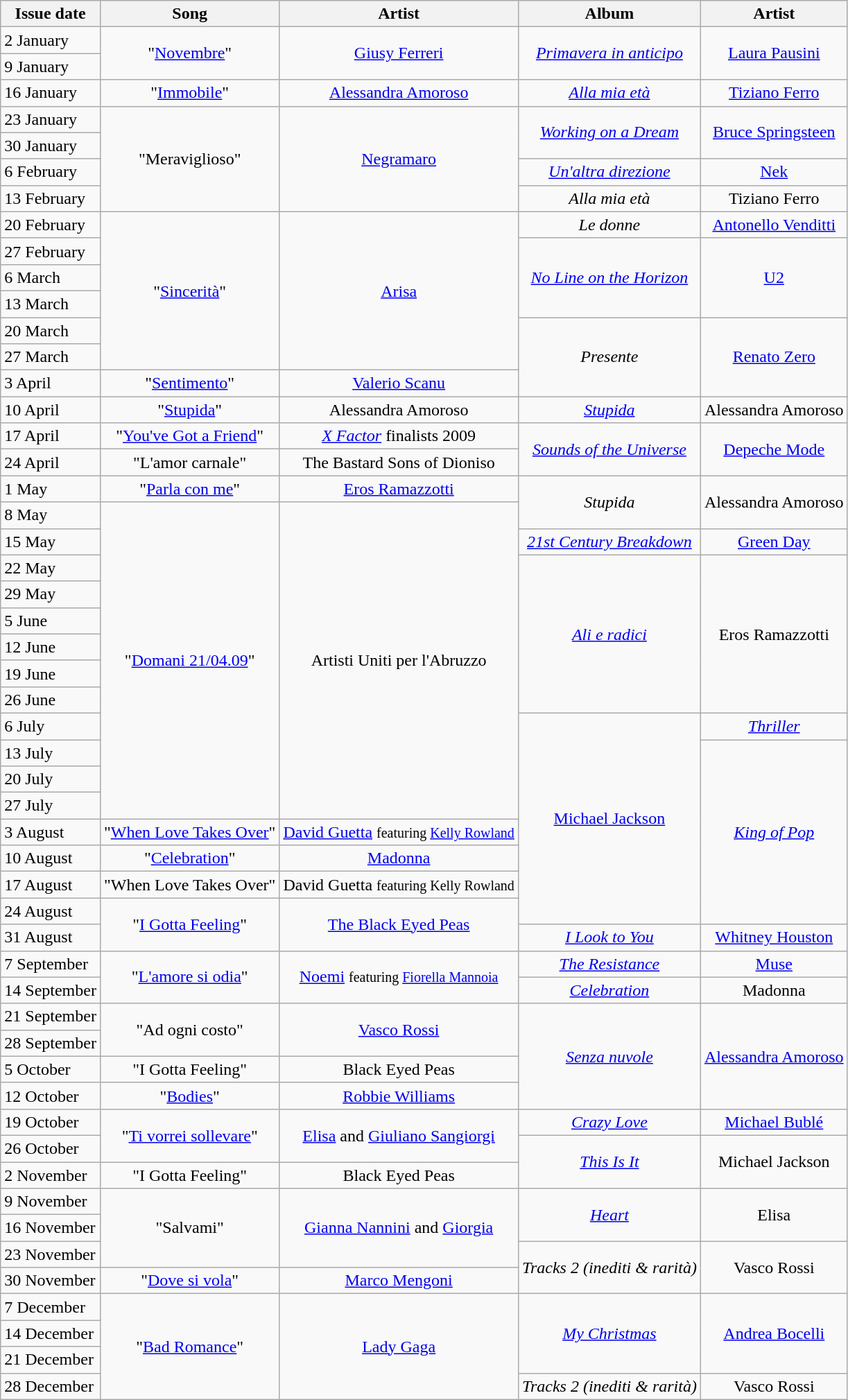<table class="wikitable">
<tr>
<th align="center">Issue date</th>
<th align="center">Song</th>
<th align="center">Artist</th>
<th align="center">Album</th>
<th align="center">Artist</th>
</tr>
<tr>
<td align="left">2 January</td>
<td align="center" rowspan="2">"<a href='#'>Novembre</a>"</td>
<td align="center" rowspan="2"><a href='#'>Giusy Ferreri</a></td>
<td align="center" rowspan="2"><em><a href='#'>Primavera in anticipo</a></em></td>
<td align="center" rowspan="2"><a href='#'>Laura Pausini</a></td>
</tr>
<tr>
<td align="left">9 January</td>
</tr>
<tr>
<td align="left">16 January</td>
<td align="center">"<a href='#'>Immobile</a>"</td>
<td align="center"><a href='#'>Alessandra Amoroso</a></td>
<td align="center"><em><a href='#'>Alla mia età</a></em></td>
<td align="center"><a href='#'>Tiziano Ferro</a></td>
</tr>
<tr>
<td align="left">23 January</td>
<td align="center" rowspan="4">"Meraviglioso"</td>
<td align="center" rowspan="4"><a href='#'>Negramaro</a></td>
<td align="center" rowspan="2"><em><a href='#'>Working on a Dream</a></em></td>
<td align="center" rowspan="2"><a href='#'>Bruce Springsteen</a></td>
</tr>
<tr>
<td align="left">30 January</td>
</tr>
<tr>
<td align="left">6 February</td>
<td align="center"><em><a href='#'>Un'altra direzione</a></em></td>
<td align="center"><a href='#'>Nek</a></td>
</tr>
<tr>
<td align="left">13 February</td>
<td align="center"><em>Alla mia età</em></td>
<td align="center">Tiziano Ferro</td>
</tr>
<tr>
<td align="left">20 February</td>
<td align="center" rowspan="6">"<a href='#'>Sincerità</a>"</td>
<td align="center" rowspan="6"><a href='#'>Arisa</a></td>
<td align="center"><em>Le donne</em></td>
<td align="center"><a href='#'>Antonello Venditti</a></td>
</tr>
<tr>
<td align="left">27 February</td>
<td align="center" rowspan="3"><em><a href='#'>No Line on the Horizon</a></em></td>
<td align="center" rowspan="3"><a href='#'>U2</a></td>
</tr>
<tr>
<td align="left">6 March</td>
</tr>
<tr>
<td align="left">13 March</td>
</tr>
<tr>
<td align="left">20 March</td>
<td align="center" rowspan="3"><em>Presente</em></td>
<td align="center" rowspan="3"><a href='#'>Renato Zero</a></td>
</tr>
<tr>
<td align="left">27 March</td>
</tr>
<tr>
<td align="left">3 April</td>
<td align="center">"<a href='#'>Sentimento</a>"</td>
<td align="center"><a href='#'>Valerio Scanu</a></td>
</tr>
<tr>
<td align="left">10 April</td>
<td align="center">"<a href='#'>Stupida</a>"</td>
<td align="center">Alessandra Amoroso</td>
<td align="center"><em><a href='#'>Stupida</a></em></td>
<td align="center">Alessandra Amoroso</td>
</tr>
<tr>
<td align="left">17 April</td>
<td align="center">"<a href='#'>You've Got a Friend</a>"</td>
<td align="center"><em><a href='#'>X Factor</a></em> finalists 2009</td>
<td align="center" rowspan="2"><em><a href='#'>Sounds of the Universe</a></em></td>
<td align="center" rowspan="2"><a href='#'>Depeche Mode</a></td>
</tr>
<tr>
<td align="left">24 April</td>
<td align="center">"L'amor carnale"</td>
<td align="center">The Bastard Sons of Dioniso</td>
</tr>
<tr>
<td align="left">1 May</td>
<td align="center">"<a href='#'>Parla con me</a>"</td>
<td align="center"><a href='#'>Eros Ramazzotti</a></td>
<td align="center" rowspan="2"><em>Stupida</em></td>
<td align="center" rowspan="2">Alessandra Amoroso</td>
</tr>
<tr>
<td align="left">8 May</td>
<td align="center" rowspan="12">"<a href='#'>Domani 21/04.09</a>"</td>
<td align="center" rowspan="12">Artisti Uniti per l'Abruzzo</td>
</tr>
<tr>
<td align="left">15 May</td>
<td align="center"><em><a href='#'>21st Century Breakdown</a></em></td>
<td align="center"><a href='#'>Green Day</a></td>
</tr>
<tr>
<td align="left">22 May</td>
<td align="center" rowspan="6"><em><a href='#'>Ali e radici</a></em></td>
<td align="center" rowspan="6">Eros Ramazzotti</td>
</tr>
<tr>
<td align="left">29 May</td>
</tr>
<tr>
<td align="left">5 June</td>
</tr>
<tr>
<td align="left">12 June</td>
</tr>
<tr>
<td align="left">19 June</td>
</tr>
<tr>
<td align="left">26 June</td>
</tr>
<tr>
<td align="left">6 July</td>
<td align="center" rowspan="8"><a href='#'>Michael Jackson</a></td>
<td align="center"><em><a href='#'>Thriller</a></em></td>
</tr>
<tr>
<td align="left">13 July</td>
<td align="center" rowspan="7"><em><a href='#'>King of Pop</a></em></td>
</tr>
<tr>
<td align="left">20 July</td>
</tr>
<tr>
<td align="left">27 July</td>
</tr>
<tr>
<td align="left">3 August</td>
<td align="center">"<a href='#'>When Love Takes Over</a>"</td>
<td align="center"><a href='#'>David Guetta</a> <small> featuring <a href='#'>Kelly Rowland</a> </small></td>
</tr>
<tr>
<td align="left">10 August</td>
<td align="center">"<a href='#'>Celebration</a>"</td>
<td align="center"><a href='#'>Madonna</a></td>
</tr>
<tr>
<td align="left">17 August</td>
<td align="center">"When Love Takes Over"</td>
<td align="center">David Guetta <small> featuring Kelly Rowland </small></td>
</tr>
<tr>
<td align="left">24 August</td>
<td align="center" rowspan="2">"<a href='#'>I Gotta Feeling</a>"</td>
<td align="center" rowspan="2"><a href='#'>The Black Eyed Peas</a></td>
</tr>
<tr>
<td align="left">31 August</td>
<td align="center"><em><a href='#'>I Look to You</a></em></td>
<td align="center"><a href='#'>Whitney Houston</a></td>
</tr>
<tr>
<td align="left">7 September</td>
<td align="center" rowspan="2">"<a href='#'>L'amore si odia</a>"</td>
<td align="center" rowspan="2"><a href='#'>Noemi</a> <small> featuring <a href='#'>Fiorella Mannoia</a> </small></td>
<td align="center"><em><a href='#'>The Resistance</a></em></td>
<td align="center"><a href='#'>Muse</a></td>
</tr>
<tr>
<td align="left">14 September</td>
<td align="center"><em><a href='#'>Celebration</a></em></td>
<td align="center">Madonna</td>
</tr>
<tr>
<td align="left">21 September</td>
<td align="center" rowspan="2">"Ad ogni costo"</td>
<td align="center" rowspan="2"><a href='#'>Vasco Rossi</a></td>
<td align="center" rowspan="4"><em><a href='#'>Senza nuvole</a></em></td>
<td align="center" rowspan="4"><a href='#'>Alessandra Amoroso</a></td>
</tr>
<tr>
<td align="left">28 September</td>
</tr>
<tr>
<td align="left">5 October</td>
<td align="center">"I Gotta Feeling"</td>
<td align="center">Black Eyed Peas</td>
</tr>
<tr>
<td align="left">12 October</td>
<td align="center">"<a href='#'>Bodies</a>"</td>
<td align="center"><a href='#'>Robbie Williams</a></td>
</tr>
<tr>
<td align="left">19 October</td>
<td align="center" rowspan="2">"<a href='#'>Ti vorrei sollevare</a>"</td>
<td align="center" rowspan="2"><a href='#'>Elisa</a> and <a href='#'>Giuliano Sangiorgi</a></td>
<td align="center"><em><a href='#'>Crazy Love</a></em></td>
<td align="center"><a href='#'>Michael Bublé</a></td>
</tr>
<tr>
<td align="left">26 October</td>
<td align="center" rowspan="2"><em><a href='#'>This Is It</a></em></td>
<td align="center" rowspan="2">Michael Jackson</td>
</tr>
<tr>
<td align="left">2 November</td>
<td align="center">"I Gotta Feeling"</td>
<td align="center">Black Eyed Peas</td>
</tr>
<tr>
<td align="left">9 November</td>
<td align="center" rowspan="3">"Salvami"</td>
<td align="center" rowspan="3"><a href='#'>Gianna Nannini</a> and <a href='#'>Giorgia</a></td>
<td align="center" rowspan="2"><em><a href='#'>Heart</a></em></td>
<td align="center" rowspan="2">Elisa</td>
</tr>
<tr>
<td align="left">16 November</td>
</tr>
<tr>
<td align="left">23 November</td>
<td align="center" rowspan="2"><em>Tracks 2 (inediti & rarità)</em></td>
<td align="center" rowspan="2">Vasco Rossi</td>
</tr>
<tr>
<td align="left">30 November</td>
<td align="center">"<a href='#'>Dove si vola</a>"</td>
<td align="center"><a href='#'>Marco Mengoni</a></td>
</tr>
<tr>
<td align="left">7 December</td>
<td align="center" rowspan="4">"<a href='#'>Bad Romance</a>"</td>
<td align="center" rowspan="4"><a href='#'>Lady Gaga</a></td>
<td align="center" rowspan="3"><em><a href='#'>My Christmas</a></em></td>
<td align="center" rowspan="3"><a href='#'>Andrea Bocelli</a></td>
</tr>
<tr>
<td align="left">14 December</td>
</tr>
<tr>
<td align="left">21 December</td>
</tr>
<tr>
<td align="left">28 December</td>
<td align="center"><em>Tracks 2 (inediti & rarità)</em></td>
<td align="center">Vasco Rossi</td>
</tr>
</table>
